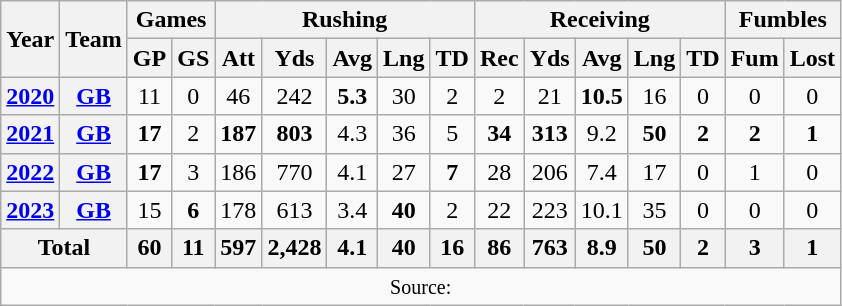<table class="wikitable" style="text-align: center;">
<tr>
<th rowspan="2">Year</th>
<th rowspan="2">Team</th>
<th colspan="2">Games</th>
<th colspan="5">Rushing</th>
<th colspan="5">Receiving</th>
<th colspan="2">Fumbles</th>
</tr>
<tr>
<th>GP</th>
<th>GS</th>
<th>Att</th>
<th>Yds</th>
<th>Avg</th>
<th>Lng</th>
<th>TD</th>
<th>Rec</th>
<th>Yds</th>
<th>Avg</th>
<th>Lng</th>
<th>TD</th>
<th>Fum</th>
<th>Lost</th>
</tr>
<tr>
<th><a href='#'>2020</a></th>
<th><a href='#'>GB</a></th>
<td>11</td>
<td>0</td>
<td>46</td>
<td>242</td>
<td><strong>5.3</strong></td>
<td>30</td>
<td>2</td>
<td>2</td>
<td>21</td>
<td><strong>10.5</strong></td>
<td>16</td>
<td>0</td>
<td>0</td>
<td>0</td>
</tr>
<tr>
<th><a href='#'>2021</a></th>
<th><a href='#'>GB</a></th>
<td><strong>17</strong></td>
<td>2</td>
<td><strong>187</strong></td>
<td><strong>803</strong></td>
<td>4.3</td>
<td>36</td>
<td>5</td>
<td><strong>34</strong></td>
<td><strong>313</strong></td>
<td>9.2</td>
<td><strong>50</strong></td>
<td><strong>2</strong></td>
<td><strong>2</strong></td>
<td><strong>1</strong></td>
</tr>
<tr>
<th><a href='#'>2022</a></th>
<th><a href='#'>GB</a></th>
<td><strong>17</strong></td>
<td>3</td>
<td>186</td>
<td>770</td>
<td>4.1</td>
<td>27</td>
<td><strong>7</strong></td>
<td>28</td>
<td>206</td>
<td>7.4</td>
<td>17</td>
<td>0</td>
<td>1</td>
<td>0</td>
</tr>
<tr>
<th><a href='#'>2023</a></th>
<th><a href='#'>GB</a></th>
<td>15</td>
<td><strong>6</strong></td>
<td>178</td>
<td>613</td>
<td>3.4</td>
<td><strong>40</strong></td>
<td>2</td>
<td>22</td>
<td>223</td>
<td>10.1</td>
<td>35</td>
<td>0</td>
<td>0</td>
<td>0</td>
</tr>
<tr>
<th colspan="2">Total</th>
<th>60</th>
<th>11</th>
<th>597</th>
<th>2,428</th>
<th>4.1</th>
<th>40</th>
<th>16</th>
<th>86</th>
<th>763</th>
<th>8.9</th>
<th>50</th>
<th>2</th>
<th>3</th>
<th>1</th>
</tr>
<tr>
<td colspan="16"><small>Source: </small></td>
</tr>
</table>
